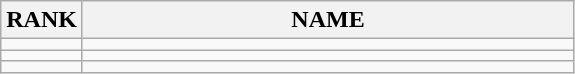<table class="wikitable">
<tr>
<th>RANK</th>
<th align="center" style="width: 20em">NAME</th>
</tr>
<tr>
<td align="center"></td>
<td></td>
</tr>
<tr>
<td align="center"></td>
<td></td>
</tr>
<tr>
<td align="center"></td>
<td></td>
</tr>
</table>
